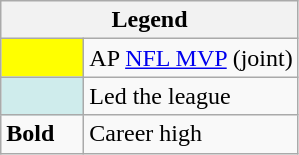<table class="wikitable mw-collapsible">
<tr>
<th colspan="2">Legend</th>
</tr>
<tr>
<td style="background:#ffff00; width:3em;"></td>
<td>AP <a href='#'>NFL MVP</a> (joint)</td>
</tr>
<tr>
<td style="background:#cfecec; width:3em;"></td>
<td>Led the league</td>
</tr>
<tr>
<td><strong>Bold</strong></td>
<td>Career high</td>
</tr>
</table>
